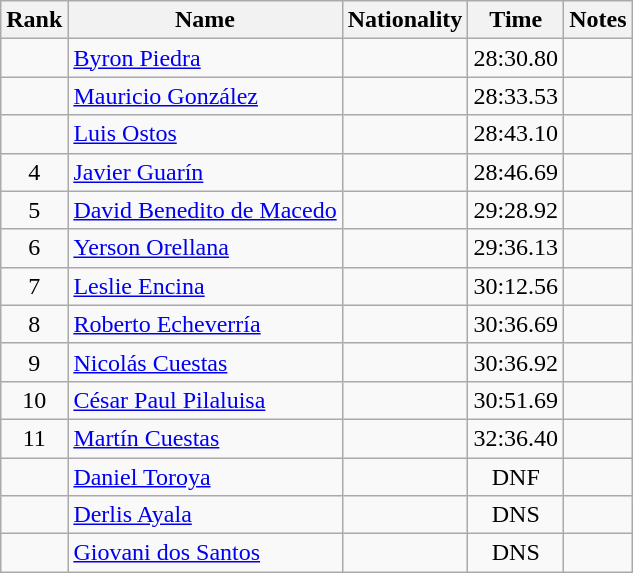<table class="wikitable sortable" style="text-align:center">
<tr>
<th>Rank</th>
<th>Name</th>
<th>Nationality</th>
<th>Time</th>
<th>Notes</th>
</tr>
<tr>
<td align=center></td>
<td align=left><a href='#'>Byron Piedra</a></td>
<td align=left></td>
<td>28:30.80</td>
<td></td>
</tr>
<tr>
<td align=center></td>
<td align=left><a href='#'>Mauricio González</a></td>
<td align=left></td>
<td>28:33.53</td>
<td></td>
</tr>
<tr>
<td align=center></td>
<td align=left><a href='#'>Luis Ostos</a></td>
<td align=left></td>
<td>28:43.10</td>
<td></td>
</tr>
<tr>
<td align=center>4</td>
<td align=left><a href='#'>Javier Guarín</a></td>
<td align=left></td>
<td>28:46.69</td>
<td></td>
</tr>
<tr>
<td align=center>5</td>
<td align=left><a href='#'>David Benedito de Macedo</a></td>
<td align=left></td>
<td>29:28.92</td>
<td></td>
</tr>
<tr>
<td align=center>6</td>
<td align=left><a href='#'>Yerson Orellana</a></td>
<td align=left></td>
<td>29:36.13</td>
<td></td>
</tr>
<tr>
<td align=center>7</td>
<td align=left><a href='#'>Leslie Encina</a></td>
<td align=left></td>
<td>30:12.56</td>
<td></td>
</tr>
<tr>
<td align=center>8</td>
<td align=left><a href='#'>Roberto Echeverría</a></td>
<td align=left></td>
<td>30:36.69</td>
<td></td>
</tr>
<tr>
<td align=center>9</td>
<td align=left><a href='#'>Nicolás Cuestas</a></td>
<td align=left></td>
<td>30:36.92</td>
<td></td>
</tr>
<tr>
<td align=center>10</td>
<td align=left><a href='#'>César Paul Pilaluisa</a></td>
<td align=left></td>
<td>30:51.69</td>
<td></td>
</tr>
<tr>
<td align=center>11</td>
<td align=left><a href='#'>Martín Cuestas</a></td>
<td align=left></td>
<td>32:36.40</td>
<td></td>
</tr>
<tr>
<td align=center></td>
<td align=left><a href='#'>Daniel Toroya</a></td>
<td align=left></td>
<td>DNF</td>
<td></td>
</tr>
<tr>
<td align=center></td>
<td align=left><a href='#'>Derlis Ayala</a></td>
<td align=left></td>
<td>DNS</td>
<td></td>
</tr>
<tr>
<td align=center></td>
<td align=left><a href='#'>Giovani dos Santos</a></td>
<td align=left></td>
<td>DNS</td>
<td></td>
</tr>
</table>
